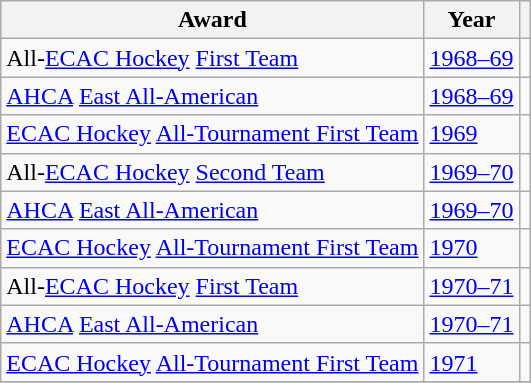<table class="wikitable">
<tr>
<th>Award</th>
<th>Year</th>
<th></th>
</tr>
<tr>
<td>All-<a href='#'>ECAC Hockey</a> <a href='#'>First Team</a></td>
<td><a href='#'>1968–69</a></td>
<td></td>
</tr>
<tr>
<td><a href='#'>AHCA</a> <a href='#'>East All-American</a></td>
<td><a href='#'>1968–69</a></td>
<td></td>
</tr>
<tr>
<td><a href='#'>ECAC Hockey</a> <a href='#'>All-Tournament First Team</a></td>
<td><a href='#'>1969</a></td>
<td></td>
</tr>
<tr>
<td>All-<a href='#'>ECAC Hockey</a> <a href='#'>Second Team</a></td>
<td><a href='#'>1969–70</a></td>
<td></td>
</tr>
<tr>
<td><a href='#'>AHCA</a> <a href='#'>East All-American</a></td>
<td><a href='#'>1969–70</a></td>
<td></td>
</tr>
<tr>
<td><a href='#'>ECAC Hockey</a> <a href='#'>All-Tournament First Team</a></td>
<td><a href='#'>1970</a></td>
<td></td>
</tr>
<tr>
<td>All-<a href='#'>ECAC Hockey</a> <a href='#'>First Team</a></td>
<td><a href='#'>1970–71</a></td>
<td></td>
</tr>
<tr>
<td><a href='#'>AHCA</a> <a href='#'>East All-American</a></td>
<td><a href='#'>1970–71</a></td>
<td></td>
</tr>
<tr>
<td><a href='#'>ECAC Hockey</a> <a href='#'>All-Tournament First Team</a></td>
<td><a href='#'>1971</a></td>
<td></td>
</tr>
<tr>
</tr>
</table>
